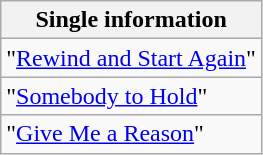<table class="wikitable">
<tr>
<th>Single information</th>
</tr>
<tr>
<td align="left">"<a href='#'>Rewind and Start Again</a>"<br></td>
</tr>
<tr>
<td align="left">"<a href='#'>Somebody to Hold</a>"<br></td>
</tr>
<tr>
<td align="left">"<a href='#'>Give Me a Reason</a>"<br></td>
</tr>
</table>
